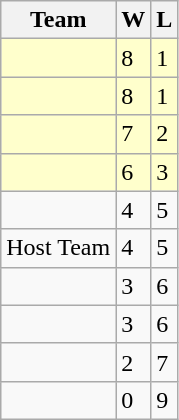<table class="wikitable">
<tr>
<th>Team</th>
<th>W</th>
<th>L</th>
</tr>
<tr bgcolor=#ffffcc>
<td></td>
<td>8</td>
<td>1</td>
</tr>
<tr bgcolor=#ffffcc>
<td></td>
<td>8</td>
<td>1</td>
</tr>
<tr bgcolor=#ffffcc>
<td></td>
<td>7</td>
<td>2</td>
</tr>
<tr bgcolor=#ffffcc>
<td></td>
<td>6</td>
<td>3</td>
</tr>
<tr>
<td></td>
<td>4</td>
<td>5</td>
</tr>
<tr>
<td> Host Team</td>
<td>4</td>
<td>5</td>
</tr>
<tr>
<td></td>
<td>3</td>
<td>6</td>
</tr>
<tr>
<td></td>
<td>3</td>
<td>6</td>
</tr>
<tr>
<td></td>
<td>2</td>
<td>7</td>
</tr>
<tr>
<td></td>
<td>0</td>
<td>9</td>
</tr>
</table>
